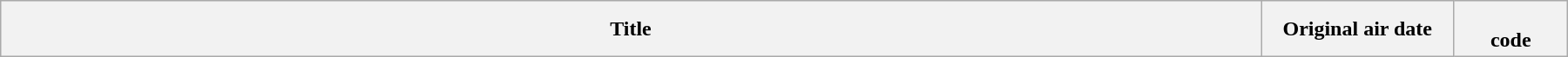<table class="wikitable plainrowheaders" style="width:95%; margin:auto;">
<tr>
<th>Title</th>
<th width="140">Original air date</th>
<th width="80"><br>code<br>




















</th>
</tr>
</table>
